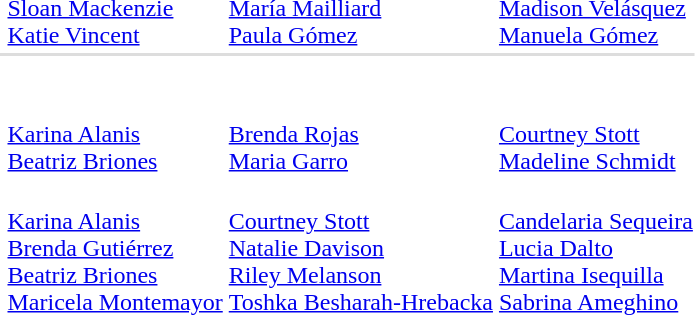<table>
<tr>
<td><br></td>
<td></td>
<td></td>
<td></td>
</tr>
<tr>
<td><br></td>
<td><br><a href='#'>Sloan Mackenzie</a><br><a href='#'>Katie Vincent</a></td>
<td><br><a href='#'>María Mailliard</a><br><a href='#'>Paula Gómez</a></td>
<td><br><a href='#'>Madison Velásquez</a><br><a href='#'>Manuela Gómez</a></td>
</tr>
<tr bgcolor=#DDDDDD>
<td colspan=7></td>
</tr>
<tr>
<td><br></td>
<td></td>
<td></td>
<td></td>
</tr>
<tr>
<td><br></td>
<td><br><a href='#'>Karina Alanis</a><br><a href='#'>Beatriz Briones</a></td>
<td><br><a href='#'>Brenda Rojas</a><br><a href='#'>Maria Garro</a></td>
<td><br><a href='#'>Courtney Stott</a><br><a href='#'>Madeline Schmidt</a></td>
</tr>
<tr>
<td><br></td>
<td><br><a href='#'>Karina Alanis</a><br><a href='#'>Brenda Gutiérrez</a><br><a href='#'>Beatriz Briones</a><br><a href='#'>Maricela Montemayor</a></td>
<td><br><a href='#'>Courtney Stott</a><br><a href='#'>Natalie Davison</a><br><a href='#'>Riley Melanson</a><br><a href='#'>Toshka Besharah-Hrebacka</a></td>
<td><br><a href='#'>Candelaria Sequeira</a><br><a href='#'>Lucia Dalto</a><br><a href='#'>Martina Isequilla</a><br><a href='#'>Sabrina Ameghino</a></td>
</tr>
</table>
